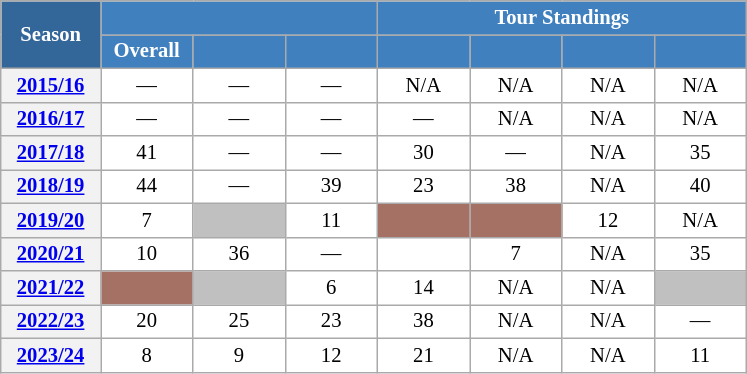<table class="wikitable" style="font-size:86%; text-align:center; border:grey solid 1px; border-collapse:collapse; background:#ffffff;">
<tr>
<th style="background-color:#369; color:white; width:60px;" rowspan="2"> Season </th>
<th style="background-color:#4180be; color:white;" colspan="3"></th>
<th style="background-color:#4180be; color:white;" colspan="4">Tour Standings</th>
</tr>
<tr>
<th style="background-color:#4180be; color:white; width:55px;">Overall</th>
<th style="background-color:#4180be; color:white; width:55px;"></th>
<th style="background-color:#4180be; color:white; width:55px;"></th>
<th style="background-color:#4180be; color:white; width:55px;"></th>
<th style="background-color:#4180be; color:white; width:55px;"></th>
<th style="background-color:#4180be; color:white; width:55px;"></th>
<th style="background-color:#4180be; color:white; width:55px;"></th>
</tr>
<tr>
<th scope=row align=center><a href='#'>2015/16</a></th>
<td align=center>—</td>
<td align=center>—</td>
<td align=center>—</td>
<td align=center>N/A</td>
<td align=center>N/A</td>
<td align=center>N/A</td>
<td align=center>N/A</td>
</tr>
<tr>
<th scope=row align=center><a href='#'>2016/17</a></th>
<td align=center>—</td>
<td align=center>—</td>
<td align=center>—</td>
<td align=center>—</td>
<td align=center>N/A</td>
<td align=center>N/A</td>
<td align=center>N/A</td>
</tr>
<tr>
<th scope=row align=center><a href='#'>2017/18</a></th>
<td align=center>41</td>
<td align=center>—</td>
<td align=center>—</td>
<td align=center>30</td>
<td align=center>—</td>
<td align=center>N/A</td>
<td align=center>35</td>
</tr>
<tr>
<th scope=row align=center><a href='#'>2018/19</a></th>
<td align=center>44</td>
<td align=center>—</td>
<td align=center>39</td>
<td align=center>23</td>
<td align=center>38</td>
<td align=center>N/A</td>
<td align=center>40</td>
</tr>
<tr>
<th scope=row align=center><a href='#'>2019/20</a></th>
<td align=center>7</td>
<td align=center bgcolor=silver></td>
<td align=center>11</td>
<td align=center bgcolor=#a57164></td>
<td bgcolor=#a57164></td>
<td align=center>12</td>
<td align=center>N/A</td>
</tr>
<tr>
<th scope=row align=center><a href='#'>2020/21</a></th>
<td align=center>10</td>
<td align=center>36</td>
<td align=center>—</td>
<td align=center></td>
<td align=center>7</td>
<td align=center>N/A</td>
<td align=center>35</td>
</tr>
<tr>
<th scope=row align=center><a href='#'>2021/22</a></th>
<td align=center bgcolor=#a57164></td>
<td align=center bgcolor=silver></td>
<td align=center>6</td>
<td align=center>14</td>
<td align=center>N/A</td>
<td align=center>N/A</td>
<td align=center bgcolor=silver></td>
</tr>
<tr>
<th scope=row align=center><a href='#'>2022/23</a></th>
<td>20</td>
<td>25</td>
<td>23</td>
<td>38</td>
<td>N/A</td>
<td>N/A</td>
<td>—</td>
</tr>
<tr>
<th scope=row align=center><a href='#'>2023/24</a></th>
<td align=center>8</td>
<td align=center>9</td>
<td align=center>12</td>
<td align=center>21</td>
<td align=center>N/A</td>
<td align=center>N/A</td>
<td align=center>11</td>
</tr>
</table>
